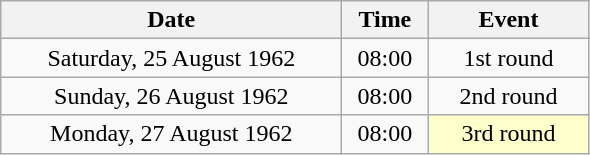<table class = "wikitable" style="text-align:center;">
<tr>
<th width=220>Date</th>
<th width=50>Time</th>
<th width=100>Event</th>
</tr>
<tr>
<td>Saturday, 25 August 1962</td>
<td>08:00</td>
<td>1st round</td>
</tr>
<tr>
<td>Sunday, 26 August 1962</td>
<td>08:00</td>
<td>2nd round</td>
</tr>
<tr>
<td>Monday, 27 August 1962</td>
<td>08:00</td>
<td bgcolor=ffffcc>3rd round</td>
</tr>
</table>
